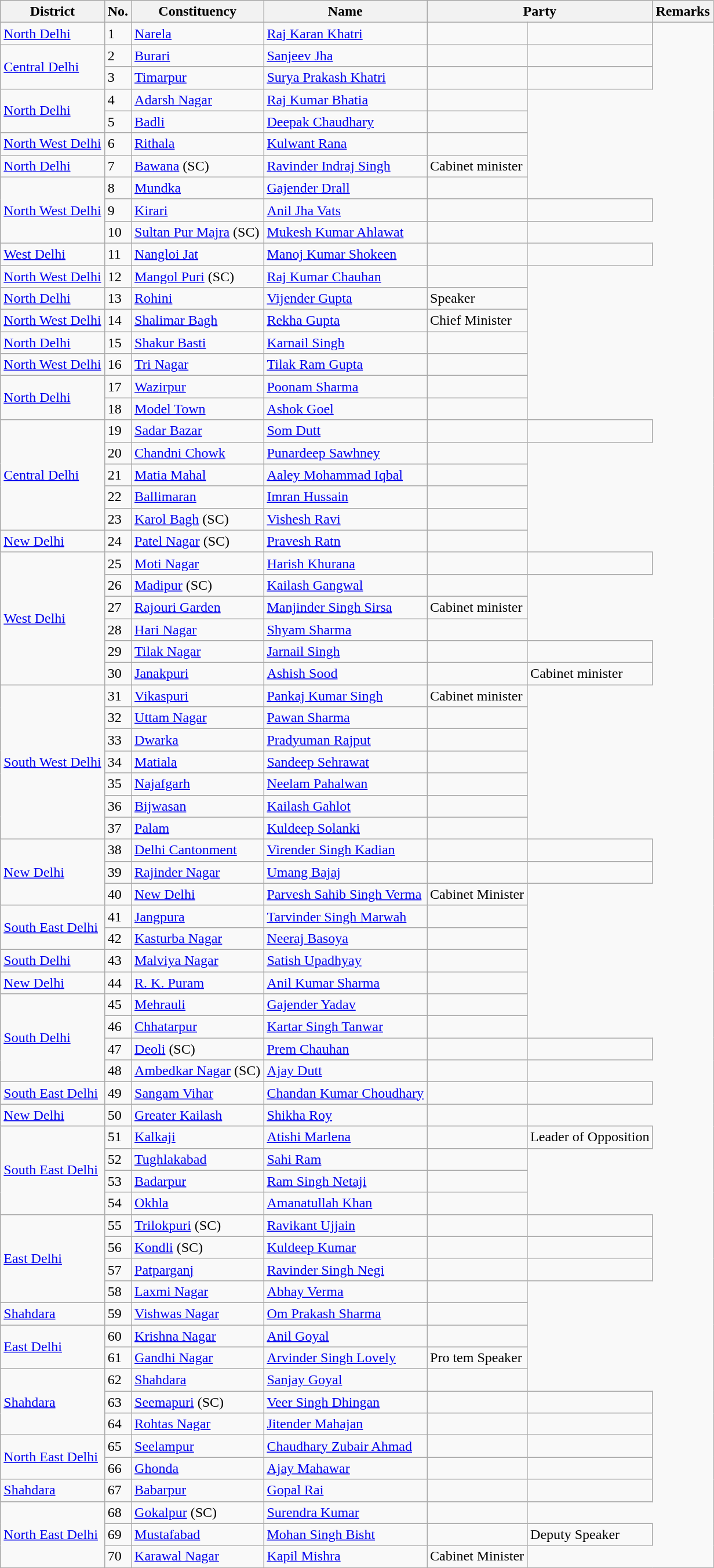<table class="sortable wikitable">
<tr>
<th>District</th>
<th>No.</th>
<th>Constituency</th>
<th>Name</th>
<th colspan="2">Party</th>
<th>Remarks</th>
</tr>
<tr>
<td><a href='#'>North Delhi</a></td>
<td>1</td>
<td><a href='#'>Narela</a></td>
<td><a href='#'>Raj Karan Khatri</a></td>
<td></td>
<td></td>
</tr>
<tr>
<td rowspan="2"><a href='#'>Central Delhi</a></td>
<td>2</td>
<td><a href='#'>Burari</a></td>
<td><a href='#'>Sanjeev Jha</a></td>
<td></td>
<td></td>
</tr>
<tr>
<td>3</td>
<td><a href='#'>Timarpur</a></td>
<td><a href='#'>Surya Prakash Khatri</a></td>
<td></td>
<td></td>
</tr>
<tr>
<td rowspan="2"><a href='#'>North Delhi</a></td>
<td>4</td>
<td><a href='#'>Adarsh Nagar</a></td>
<td><a href='#'>Raj Kumar Bhatia</a></td>
<td></td>
</tr>
<tr>
<td>5</td>
<td><a href='#'>Badli</a></td>
<td><a href='#'>Deepak Chaudhary</a></td>
<td></td>
</tr>
<tr>
<td><a href='#'>North West Delhi</a></td>
<td>6</td>
<td><a href='#'>Rithala</a></td>
<td><a href='#'>Kulwant Rana</a></td>
<td></td>
</tr>
<tr>
<td><a href='#'>North Delhi</a></td>
<td>7</td>
<td><a href='#'>Bawana</a> (SC)</td>
<td><a href='#'>Ravinder Indraj Singh</a></td>
<td>Cabinet minister</td>
</tr>
<tr>
<td rowspan="3"><a href='#'>North West Delhi</a></td>
<td>8</td>
<td><a href='#'>Mundka</a></td>
<td><a href='#'>Gajender Drall</a></td>
<td></td>
</tr>
<tr>
<td>9</td>
<td><a href='#'>Kirari</a></td>
<td><a href='#'>Anil Jha Vats</a></td>
<td></td>
<td></td>
</tr>
<tr>
<td>10</td>
<td><a href='#'>Sultan Pur Majra</a> (SC)</td>
<td><a href='#'>Mukesh Kumar Ahlawat</a></td>
<td></td>
</tr>
<tr>
<td><a href='#'>West Delhi</a></td>
<td>11</td>
<td><a href='#'>Nangloi Jat</a></td>
<td><a href='#'>Manoj Kumar Shokeen</a></td>
<td></td>
<td></td>
</tr>
<tr>
<td><a href='#'>North West Delhi</a></td>
<td>12</td>
<td><a href='#'>Mangol Puri</a> (SC)</td>
<td><a href='#'>Raj Kumar Chauhan</a></td>
<td></td>
</tr>
<tr>
<td><a href='#'>North Delhi</a></td>
<td>13</td>
<td><a href='#'>Rohini</a></td>
<td><a href='#'>Vijender Gupta</a></td>
<td>Speaker</td>
</tr>
<tr>
<td><a href='#'>North West Delhi</a></td>
<td>14</td>
<td><a href='#'>Shalimar Bagh</a></td>
<td><a href='#'>Rekha Gupta</a></td>
<td>Chief Minister</td>
</tr>
<tr>
<td><a href='#'>North Delhi</a></td>
<td>15</td>
<td><a href='#'>Shakur Basti</a></td>
<td><a href='#'>Karnail Singh</a></td>
<td></td>
</tr>
<tr>
<td><a href='#'>North West Delhi</a></td>
<td>16</td>
<td><a href='#'>Tri Nagar</a></td>
<td><a href='#'>Tilak Ram Gupta</a></td>
<td></td>
</tr>
<tr>
<td rowspan="2"><a href='#'>North Delhi</a></td>
<td>17</td>
<td><a href='#'>Wazirpur</a></td>
<td><a href='#'>Poonam Sharma</a></td>
<td></td>
</tr>
<tr>
<td>18</td>
<td><a href='#'>Model Town</a></td>
<td><a href='#'>Ashok Goel</a></td>
<td></td>
</tr>
<tr>
<td rowspan="5"><a href='#'>Central Delhi</a></td>
<td>19</td>
<td><a href='#'>Sadar Bazar</a></td>
<td><a href='#'>Som Dutt</a></td>
<td></td>
<td></td>
</tr>
<tr>
<td>20</td>
<td><a href='#'>Chandni Chowk</a></td>
<td><a href='#'>Punardeep Sawhney</a></td>
<td></td>
</tr>
<tr>
<td>21</td>
<td><a href='#'>Matia Mahal</a></td>
<td><a href='#'>Aaley Mohammad Iqbal</a></td>
<td></td>
</tr>
<tr>
<td>22</td>
<td><a href='#'>Ballimaran</a></td>
<td><a href='#'>Imran Hussain</a></td>
<td></td>
</tr>
<tr>
<td>23</td>
<td><a href='#'>Karol Bagh</a> (SC)</td>
<td><a href='#'>Vishesh Ravi</a></td>
<td></td>
</tr>
<tr>
<td><a href='#'>New Delhi</a></td>
<td>24</td>
<td><a href='#'>Patel Nagar</a> (SC)</td>
<td><a href='#'>Pravesh Ratn</a></td>
<td></td>
</tr>
<tr>
<td rowspan="6"><a href='#'>West Delhi</a></td>
<td>25</td>
<td><a href='#'>Moti Nagar</a></td>
<td><a href='#'>Harish Khurana</a></td>
<td></td>
<td></td>
</tr>
<tr>
<td>26</td>
<td><a href='#'>Madipur</a> (SC)</td>
<td><a href='#'>Kailash Gangwal</a></td>
<td></td>
</tr>
<tr>
<td>27</td>
<td><a href='#'>Rajouri Garden</a></td>
<td><a href='#'>Manjinder Singh Sirsa</a></td>
<td>Cabinet minister</td>
</tr>
<tr>
<td>28</td>
<td><a href='#'>Hari Nagar</a></td>
<td><a href='#'>Shyam Sharma</a></td>
<td></td>
</tr>
<tr>
<td>29</td>
<td><a href='#'>Tilak Nagar</a></td>
<td><a href='#'>Jarnail Singh</a></td>
<td></td>
<td></td>
</tr>
<tr>
<td>30</td>
<td><a href='#'>Janakpuri</a></td>
<td><a href='#'>Ashish Sood</a></td>
<td></td>
<td>Cabinet minister</td>
</tr>
<tr>
<td rowspan="7"><a href='#'>South West Delhi</a></td>
<td>31</td>
<td><a href='#'>Vikaspuri</a></td>
<td><a href='#'>Pankaj Kumar Singh</a></td>
<td>Cabinet minister</td>
</tr>
<tr>
<td>32</td>
<td><a href='#'>Uttam Nagar</a></td>
<td><a href='#'>Pawan Sharma</a></td>
<td></td>
</tr>
<tr>
<td>33</td>
<td><a href='#'>Dwarka</a></td>
<td><a href='#'>Pradyuman Rajput</a></td>
<td></td>
</tr>
<tr>
<td>34</td>
<td><a href='#'>Matiala</a></td>
<td><a href='#'>Sandeep Sehrawat</a></td>
<td></td>
</tr>
<tr>
<td>35</td>
<td><a href='#'>Najafgarh</a></td>
<td><a href='#'>Neelam Pahalwan</a></td>
<td></td>
</tr>
<tr>
<td>36</td>
<td><a href='#'>Bijwasan</a></td>
<td><a href='#'>Kailash Gahlot</a></td>
<td></td>
</tr>
<tr>
<td>37</td>
<td><a href='#'>Palam</a></td>
<td><a href='#'>Kuldeep Solanki</a></td>
<td></td>
</tr>
<tr>
<td rowspan="3"><a href='#'>New Delhi</a></td>
<td>38</td>
<td><a href='#'>Delhi Cantonment</a></td>
<td><a href='#'>Virender Singh Kadian</a></td>
<td></td>
<td></td>
</tr>
<tr>
<td>39</td>
<td><a href='#'>Rajinder Nagar</a></td>
<td><a href='#'>Umang Bajaj</a></td>
<td></td>
<td></td>
</tr>
<tr>
<td>40</td>
<td><a href='#'>New Delhi</a></td>
<td><a href='#'>Parvesh Sahib Singh Verma</a></td>
<td>Cabinet Minister</td>
</tr>
<tr>
<td rowspan="2"><a href='#'>South East Delhi</a></td>
<td>41</td>
<td><a href='#'>Jangpura</a></td>
<td><a href='#'>Tarvinder Singh Marwah</a></td>
<td></td>
</tr>
<tr>
<td>42</td>
<td><a href='#'>Kasturba Nagar</a></td>
<td><a href='#'>Neeraj Basoya</a></td>
<td></td>
</tr>
<tr>
<td><a href='#'>South Delhi</a></td>
<td>43</td>
<td><a href='#'>Malviya Nagar</a></td>
<td><a href='#'>Satish Upadhyay</a></td>
<td></td>
</tr>
<tr>
<td><a href='#'>New Delhi</a></td>
<td>44</td>
<td><a href='#'>R. K. Puram</a></td>
<td><a href='#'>Anil Kumar Sharma</a></td>
<td></td>
</tr>
<tr>
<td rowspan="4"><a href='#'>South Delhi</a></td>
<td>45</td>
<td><a href='#'>Mehrauli</a></td>
<td><a href='#'>Gajender Yadav</a></td>
<td></td>
</tr>
<tr>
<td>46</td>
<td><a href='#'>Chhatarpur</a></td>
<td><a href='#'>Kartar Singh Tanwar</a></td>
<td></td>
</tr>
<tr>
<td>47</td>
<td><a href='#'>Deoli</a> (SC)</td>
<td><a href='#'>Prem Chauhan</a></td>
<td></td>
<td></td>
</tr>
<tr>
<td>48</td>
<td><a href='#'>Ambedkar Nagar</a> (SC)</td>
<td><a href='#'>Ajay Dutt</a></td>
<td></td>
</tr>
<tr>
<td><a href='#'>South East Delhi</a></td>
<td>49</td>
<td><a href='#'>Sangam Vihar</a></td>
<td><a href='#'>Chandan Kumar Choudhary</a></td>
<td></td>
<td></td>
</tr>
<tr>
<td><a href='#'>New Delhi</a></td>
<td>50</td>
<td><a href='#'>Greater Kailash</a></td>
<td><a href='#'>Shikha Roy</a></td>
<td></td>
</tr>
<tr>
<td rowspan="4"><a href='#'>South East Delhi</a></td>
<td>51</td>
<td><a href='#'>Kalkaji</a></td>
<td><a href='#'>Atishi Marlena</a></td>
<td></td>
<td>Leader of Opposition</td>
</tr>
<tr>
<td>52</td>
<td><a href='#'>Tughlakabad</a></td>
<td><a href='#'>Sahi Ram</a></td>
<td></td>
</tr>
<tr>
<td>53</td>
<td><a href='#'>Badarpur</a></td>
<td><a href='#'>Ram Singh Netaji</a></td>
<td></td>
</tr>
<tr>
<td>54</td>
<td><a href='#'>Okhla</a></td>
<td><a href='#'>Amanatullah Khan</a></td>
<td></td>
</tr>
<tr>
<td rowspan="4"><a href='#'>East Delhi</a></td>
<td>55</td>
<td><a href='#'>Trilokpuri</a> (SC)</td>
<td><a href='#'>Ravikant Ujjain</a></td>
<td></td>
<td></td>
</tr>
<tr>
<td>56</td>
<td><a href='#'>Kondli</a> (SC)</td>
<td><a href='#'>Kuldeep Kumar</a></td>
<td></td>
<td></td>
</tr>
<tr>
<td>57</td>
<td><a href='#'>Patparganj</a></td>
<td><a href='#'>Ravinder Singh Negi</a></td>
<td></td>
<td></td>
</tr>
<tr>
<td>58</td>
<td><a href='#'>Laxmi Nagar</a></td>
<td><a href='#'>Abhay Verma</a></td>
<td></td>
</tr>
<tr>
<td><a href='#'>Shahdara</a></td>
<td>59</td>
<td><a href='#'>Vishwas Nagar</a></td>
<td><a href='#'>Om Prakash Sharma</a></td>
<td></td>
</tr>
<tr>
<td rowspan="2"><a href='#'>East Delhi</a></td>
<td>60</td>
<td><a href='#'>Krishna Nagar</a></td>
<td><a href='#'>Anil Goyal</a></td>
<td></td>
</tr>
<tr>
<td>61</td>
<td><a href='#'>Gandhi Nagar</a></td>
<td><a href='#'>Arvinder Singh Lovely</a></td>
<td>Pro tem Speaker</td>
</tr>
<tr>
<td rowspan="3"><a href='#'>Shahdara</a></td>
<td>62</td>
<td><a href='#'>Shahdara</a></td>
<td><a href='#'>Sanjay Goyal</a></td>
<td></td>
</tr>
<tr>
<td>63</td>
<td><a href='#'>Seemapuri</a> (SC)</td>
<td><a href='#'>Veer Singh Dhingan</a></td>
<td></td>
<td></td>
</tr>
<tr>
<td>64</td>
<td><a href='#'>Rohtas Nagar</a></td>
<td><a href='#'>Jitender Mahajan</a></td>
<td></td>
<td></td>
</tr>
<tr>
<td rowspan="2"><a href='#'>North East Delhi</a></td>
<td>65</td>
<td><a href='#'>Seelampur</a></td>
<td><a href='#'>Chaudhary Zubair Ahmad</a></td>
<td></td>
<td></td>
</tr>
<tr>
<td>66</td>
<td><a href='#'>Ghonda</a></td>
<td><a href='#'>Ajay Mahawar</a></td>
<td></td>
<td></td>
</tr>
<tr>
<td><a href='#'>Shahdara</a></td>
<td>67</td>
<td><a href='#'>Babarpur</a></td>
<td><a href='#'>Gopal Rai</a></td>
<td></td>
<td></td>
</tr>
<tr>
<td rowspan="3"><a href='#'>North East Delhi</a></td>
<td>68</td>
<td><a href='#'>Gokalpur</a> (SC)</td>
<td><a href='#'>Surendra Kumar</a></td>
<td></td>
</tr>
<tr>
<td>69</td>
<td><a href='#'>Mustafabad</a></td>
<td><a href='#'>Mohan Singh Bisht</a></td>
<td></td>
<td>Deputy Speaker</td>
</tr>
<tr>
<td>70</td>
<td><a href='#'>Karawal Nagar</a></td>
<td><a href='#'>Kapil Mishra</a></td>
<td>Cabinet Minister</td>
</tr>
</table>
